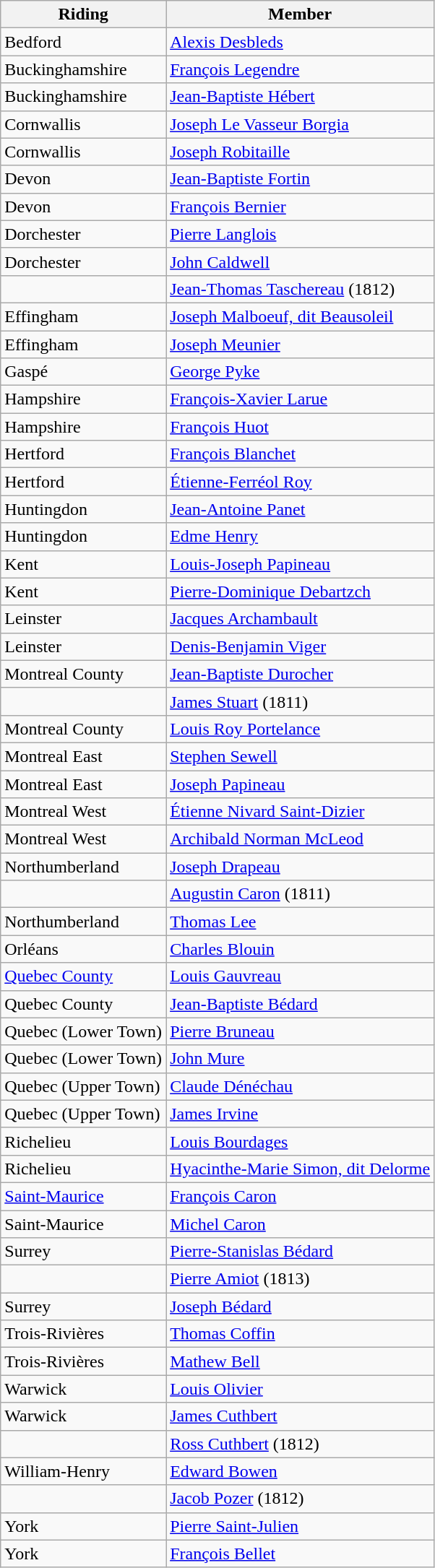<table class="wikitable">
<tr>
<th>Riding</th>
<th>Member</th>
</tr>
<tr>
<td>Bedford</td>
<td><a href='#'>Alexis Desbleds</a></td>
</tr>
<tr>
<td>Buckinghamshire</td>
<td><a href='#'>François Legendre</a></td>
</tr>
<tr>
<td>Buckinghamshire</td>
<td><a href='#'>Jean-Baptiste Hébert</a></td>
</tr>
<tr>
<td>Cornwallis</td>
<td><a href='#'>Joseph Le Vasseur Borgia</a></td>
</tr>
<tr>
<td>Cornwallis</td>
<td><a href='#'>Joseph Robitaille</a></td>
</tr>
<tr>
<td>Devon</td>
<td><a href='#'>Jean-Baptiste Fortin</a></td>
</tr>
<tr>
<td>Devon</td>
<td><a href='#'>François Bernier</a></td>
</tr>
<tr>
<td>Dorchester</td>
<td><a href='#'>Pierre Langlois</a></td>
</tr>
<tr>
<td>Dorchester</td>
<td><a href='#'>John Caldwell</a></td>
</tr>
<tr>
<td></td>
<td><a href='#'>Jean-Thomas Taschereau</a> (1812)</td>
</tr>
<tr>
<td>Effingham</td>
<td><a href='#'>Joseph Malboeuf, dit Beausoleil</a></td>
</tr>
<tr>
<td>Effingham</td>
<td><a href='#'>Joseph Meunier</a></td>
</tr>
<tr>
<td>Gaspé</td>
<td><a href='#'>George Pyke</a></td>
</tr>
<tr>
<td>Hampshire</td>
<td><a href='#'>François-Xavier Larue</a></td>
</tr>
<tr>
<td>Hampshire</td>
<td><a href='#'>François Huot</a></td>
</tr>
<tr>
<td>Hertford</td>
<td><a href='#'>François Blanchet</a></td>
</tr>
<tr>
<td>Hertford</td>
<td><a href='#'>Étienne-Ferréol Roy</a></td>
</tr>
<tr>
<td>Huntingdon</td>
<td><a href='#'>Jean-Antoine Panet</a></td>
</tr>
<tr>
<td>Huntingdon</td>
<td><a href='#'>Edme Henry</a></td>
</tr>
<tr>
<td>Kent</td>
<td><a href='#'>Louis-Joseph Papineau</a></td>
</tr>
<tr>
<td>Kent</td>
<td><a href='#'>Pierre-Dominique Debartzch</a></td>
</tr>
<tr>
<td>Leinster</td>
<td><a href='#'>Jacques Archambault</a></td>
</tr>
<tr>
<td>Leinster</td>
<td><a href='#'>Denis-Benjamin Viger</a></td>
</tr>
<tr>
<td>Montreal County</td>
<td><a href='#'>Jean-Baptiste Durocher</a></td>
</tr>
<tr>
<td></td>
<td><a href='#'>James Stuart</a> (1811)</td>
</tr>
<tr>
<td>Montreal County</td>
<td><a href='#'>Louis Roy Portelance</a></td>
</tr>
<tr>
<td>Montreal East</td>
<td><a href='#'>Stephen Sewell</a></td>
</tr>
<tr>
<td>Montreal East</td>
<td><a href='#'>Joseph Papineau</a></td>
</tr>
<tr>
<td>Montreal West</td>
<td><a href='#'>Étienne Nivard Saint-Dizier</a></td>
</tr>
<tr>
<td>Montreal West</td>
<td><a href='#'>Archibald Norman McLeod</a></td>
</tr>
<tr>
<td>Northumberland</td>
<td><a href='#'>Joseph Drapeau</a></td>
</tr>
<tr>
<td></td>
<td><a href='#'>Augustin Caron</a> (1811)</td>
</tr>
<tr>
<td>Northumberland</td>
<td><a href='#'>Thomas Lee</a></td>
</tr>
<tr>
<td>Orléans</td>
<td><a href='#'>Charles Blouin</a></td>
</tr>
<tr>
<td><a href='#'>Quebec County</a></td>
<td><a href='#'>Louis Gauvreau</a></td>
</tr>
<tr>
<td>Quebec County</td>
<td><a href='#'>Jean-Baptiste Bédard</a></td>
</tr>
<tr>
<td>Quebec (Lower Town)</td>
<td><a href='#'>Pierre Bruneau</a></td>
</tr>
<tr>
<td>Quebec (Lower Town)</td>
<td><a href='#'>John Mure</a></td>
</tr>
<tr>
<td>Quebec (Upper Town)</td>
<td><a href='#'>Claude Dénéchau</a></td>
</tr>
<tr>
<td>Quebec (Upper Town)</td>
<td><a href='#'>James Irvine</a></td>
</tr>
<tr>
<td>Richelieu</td>
<td><a href='#'>Louis Bourdages</a></td>
</tr>
<tr>
<td>Richelieu</td>
<td><a href='#'>Hyacinthe-Marie Simon, dit Delorme</a></td>
</tr>
<tr>
<td><a href='#'>Saint-Maurice</a></td>
<td><a href='#'>François Caron</a></td>
</tr>
<tr>
<td>Saint-Maurice</td>
<td><a href='#'>Michel Caron</a></td>
</tr>
<tr>
<td>Surrey</td>
<td><a href='#'>Pierre-Stanislas Bédard</a></td>
</tr>
<tr>
<td></td>
<td><a href='#'>Pierre Amiot</a> (1813)</td>
</tr>
<tr>
<td>Surrey</td>
<td><a href='#'>Joseph Bédard</a></td>
</tr>
<tr>
<td>Trois-Rivières</td>
<td><a href='#'>Thomas Coffin</a></td>
</tr>
<tr>
<td>Trois-Rivières</td>
<td><a href='#'>Mathew Bell</a></td>
</tr>
<tr>
<td>Warwick</td>
<td><a href='#'>Louis Olivier</a></td>
</tr>
<tr>
<td>Warwick</td>
<td><a href='#'>James Cuthbert</a></td>
</tr>
<tr>
<td></td>
<td><a href='#'>Ross Cuthbert</a> (1812)</td>
</tr>
<tr>
<td>William-Henry</td>
<td><a href='#'>Edward Bowen</a></td>
</tr>
<tr>
<td></td>
<td><a href='#'>Jacob Pozer</a> (1812)</td>
</tr>
<tr>
<td>York</td>
<td><a href='#'>Pierre Saint-Julien</a></td>
</tr>
<tr>
<td>York</td>
<td><a href='#'>François Bellet</a></td>
</tr>
</table>
